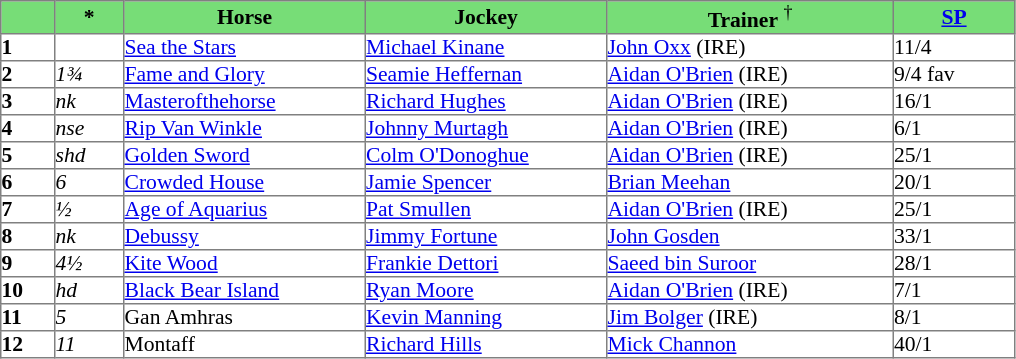<table border="1" cellpadding="0" style="border-collapse: collapse; font-size:90%">
<tr bgcolor="#77dd77" align="center">
<td width="35px"></td>
<td width="45px"><strong>*</strong></td>
<td width="160px"><strong>Horse</strong></td>
<td width="160px"><strong>Jockey</strong></td>
<td width="190px"><strong>Trainer</strong> <sup>†</sup></td>
<td width="80px"><strong><a href='#'>SP</a></strong></td>
</tr>
<tr>
<td><strong>1</strong></td>
<td></td>
<td><a href='#'>Sea the Stars</a></td>
<td><a href='#'>Michael Kinane</a></td>
<td><a href='#'>John Oxx</a> (IRE)</td>
<td>11/4</td>
</tr>
<tr>
<td><strong>2</strong></td>
<td><em>1¾</em></td>
<td><a href='#'>Fame and Glory</a></td>
<td><a href='#'>Seamie Heffernan</a></td>
<td><a href='#'>Aidan O'Brien</a> (IRE)</td>
<td>9/4 fav</td>
</tr>
<tr>
<td><strong>3</strong></td>
<td><em>nk</em></td>
<td><a href='#'>Masterofthehorse</a></td>
<td><a href='#'>Richard Hughes</a></td>
<td><a href='#'>Aidan O'Brien</a> (IRE)</td>
<td>16/1</td>
</tr>
<tr>
<td><strong>4</strong></td>
<td><em>nse</em></td>
<td><a href='#'>Rip Van Winkle</a></td>
<td><a href='#'>Johnny Murtagh</a></td>
<td><a href='#'>Aidan O'Brien</a> (IRE)</td>
<td>6/1</td>
</tr>
<tr>
<td><strong>5</strong></td>
<td><em>shd</em></td>
<td><a href='#'>Golden Sword</a></td>
<td><a href='#'>Colm O'Donoghue</a></td>
<td><a href='#'>Aidan O'Brien</a> (IRE)</td>
<td>25/1</td>
</tr>
<tr>
<td><strong>6</strong></td>
<td><em>6</em></td>
<td><a href='#'>Crowded House</a></td>
<td><a href='#'>Jamie Spencer</a></td>
<td><a href='#'>Brian Meehan</a></td>
<td>20/1</td>
</tr>
<tr>
<td><strong>7</strong></td>
<td><em>½</em></td>
<td><a href='#'>Age of Aquarius</a></td>
<td><a href='#'>Pat Smullen</a></td>
<td><a href='#'>Aidan O'Brien</a> (IRE)</td>
<td>25/1</td>
</tr>
<tr>
<td><strong>8</strong></td>
<td><em>nk</em></td>
<td><a href='#'>Debussy</a></td>
<td><a href='#'>Jimmy Fortune</a></td>
<td><a href='#'>John Gosden</a></td>
<td>33/1</td>
</tr>
<tr>
<td><strong>9</strong></td>
<td><em>4½</em></td>
<td><a href='#'>Kite Wood</a></td>
<td><a href='#'>Frankie Dettori</a></td>
<td><a href='#'>Saeed bin Suroor</a></td>
<td>28/1</td>
</tr>
<tr>
<td><strong>10</strong></td>
<td><em>hd</em></td>
<td><a href='#'>Black Bear Island</a></td>
<td><a href='#'>Ryan Moore</a></td>
<td><a href='#'>Aidan O'Brien</a> (IRE)</td>
<td>7/1</td>
</tr>
<tr>
<td><strong>11</strong></td>
<td><em>5</em></td>
<td>Gan Amhras</td>
<td><a href='#'>Kevin Manning</a></td>
<td><a href='#'>Jim Bolger</a> (IRE)</td>
<td>8/1</td>
</tr>
<tr>
<td><strong>12</strong></td>
<td><em>11</em></td>
<td>Montaff</td>
<td><a href='#'>Richard Hills</a></td>
<td><a href='#'>Mick Channon</a></td>
<td>40/1</td>
</tr>
</table>
